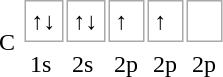<table cellpadding=4px>
<tr>
<td rowspan=2>C</td>
<td style="border: 1px solid darkgray;">↑↓</td>
<td style="border: 1px solid darkgray;">↑↓</td>
<td style="border: 1px solid darkgray;">↑</td>
<td style="border: 1px solid darkgray;">↑</td>
<td style="border: 1px solid darkgray;"> </td>
</tr>
<tr>
<td>1s</td>
<td>2s</td>
<td>2p</td>
<td>2p</td>
<td>2p</td>
</tr>
</table>
